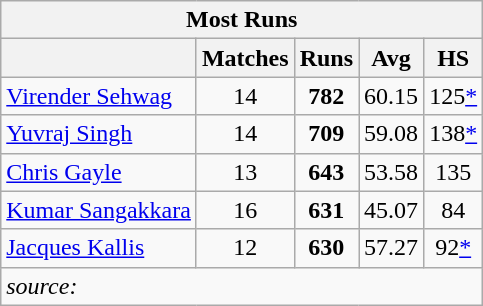<table class="wikitable" style="text-align:center;">
<tr>
<th colspan=5>Most Runs</th>
</tr>
<tr>
<th></th>
<th>Matches</th>
<th>Runs</th>
<th>Avg</th>
<th>HS</th>
</tr>
<tr>
<td align="left"> <a href='#'>Virender Sehwag</a></td>
<td>14</td>
<td><strong>782</strong></td>
<td>60.15</td>
<td>125<a href='#'>*</a></td>
</tr>
<tr>
<td align="left"> <a href='#'>Yuvraj Singh</a></td>
<td>14</td>
<td><strong>709</strong></td>
<td>59.08</td>
<td>138<a href='#'>*</a></td>
</tr>
<tr>
<td align="left"> <a href='#'>Chris Gayle</a></td>
<td>13</td>
<td><strong>643</strong></td>
<td>53.58</td>
<td>135</td>
</tr>
<tr>
<td align="left"> <a href='#'>Kumar Sangakkara</a></td>
<td>16</td>
<td><strong>631</strong></td>
<td>45.07</td>
<td>84</td>
</tr>
<tr>
<td align="left"> <a href='#'>Jacques Kallis</a></td>
<td>12</td>
<td><strong>630</strong></td>
<td>57.27</td>
<td>92<a href='#'>*</a></td>
</tr>
<tr>
<td colspan="5" style="text-align:left;"><em>source:</em> </td>
</tr>
</table>
